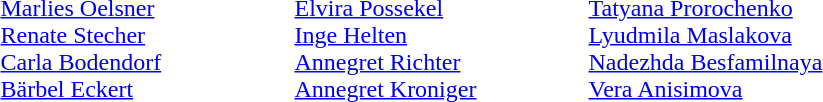<table>
<tr>
<td style="width:12em" valign=top><br><a href='#'>Marlies Oelsner</a><br><a href='#'>Renate Stecher</a><br><a href='#'>Carla Bodendorf</a><br><a href='#'>Bärbel Eckert</a></td>
<td style="width:12em" valign=top><br><a href='#'>Elvira Possekel</a><br><a href='#'>Inge Helten</a><br><a href='#'>Annegret Richter</a><br><a href='#'>Annegret Kroniger</a></td>
<td style="width:12em" valign=top><br><a href='#'>Tatyana Prorochenko</a><br><a href='#'>Lyudmila Maslakova</a><br><a href='#'>Nadezhda Besfamilnaya</a><br><a href='#'>Vera Anisimova</a></td>
</tr>
</table>
